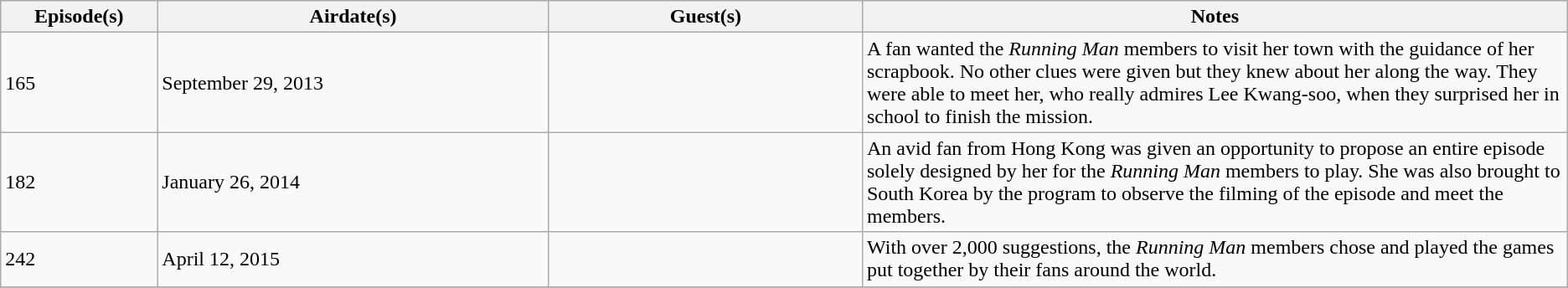<table class="wikitable">
<tr>
<th style="width:10%;">Episode(s)</th>
<th style="width:25%;">Airdate(s)</th>
<th style="width:20%;">Guest(s)</th>
<th style="width:55%;">Notes</th>
</tr>
<tr>
<td>165</td>
<td>September 29, 2013</td>
<td></td>
<td>A fan wanted the <em>Running Man</em> members to visit her town with the guidance of her scrapbook. No other clues were given but they knew about her along the way. They were able to meet her, who really admires Lee Kwang-soo, when they surprised her in school to finish the mission.</td>
</tr>
<tr>
<td>182</td>
<td>January 26, 2014</td>
<td></td>
<td>An avid fan from Hong Kong was given an opportunity to propose an entire episode solely designed by her for the <em>Running Man</em> members to play. She was also brought to South Korea by the program to observe the filming of the episode and meet the members.</td>
</tr>
<tr>
<td>242</td>
<td>April 12, 2015</td>
<td></td>
<td>With over 2,000 suggestions, the <em>Running Man</em> members chose and played the games put together by their fans around the world.</td>
</tr>
<tr>
</tr>
</table>
